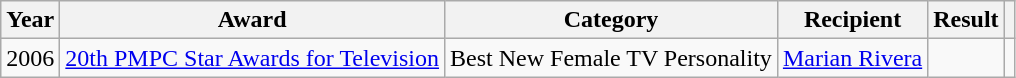<table class="wikitable">
<tr>
<th>Year</th>
<th>Award</th>
<th>Category</th>
<th>Recipient</th>
<th>Result</th>
<th></th>
</tr>
<tr>
<td>2006</td>
<td><a href='#'>20th PMPC Star Awards for Television</a></td>
<td>Best New Female TV Personality</td>
<td><a href='#'>Marian Rivera</a></td>
<td></td>
<td></td>
</tr>
</table>
